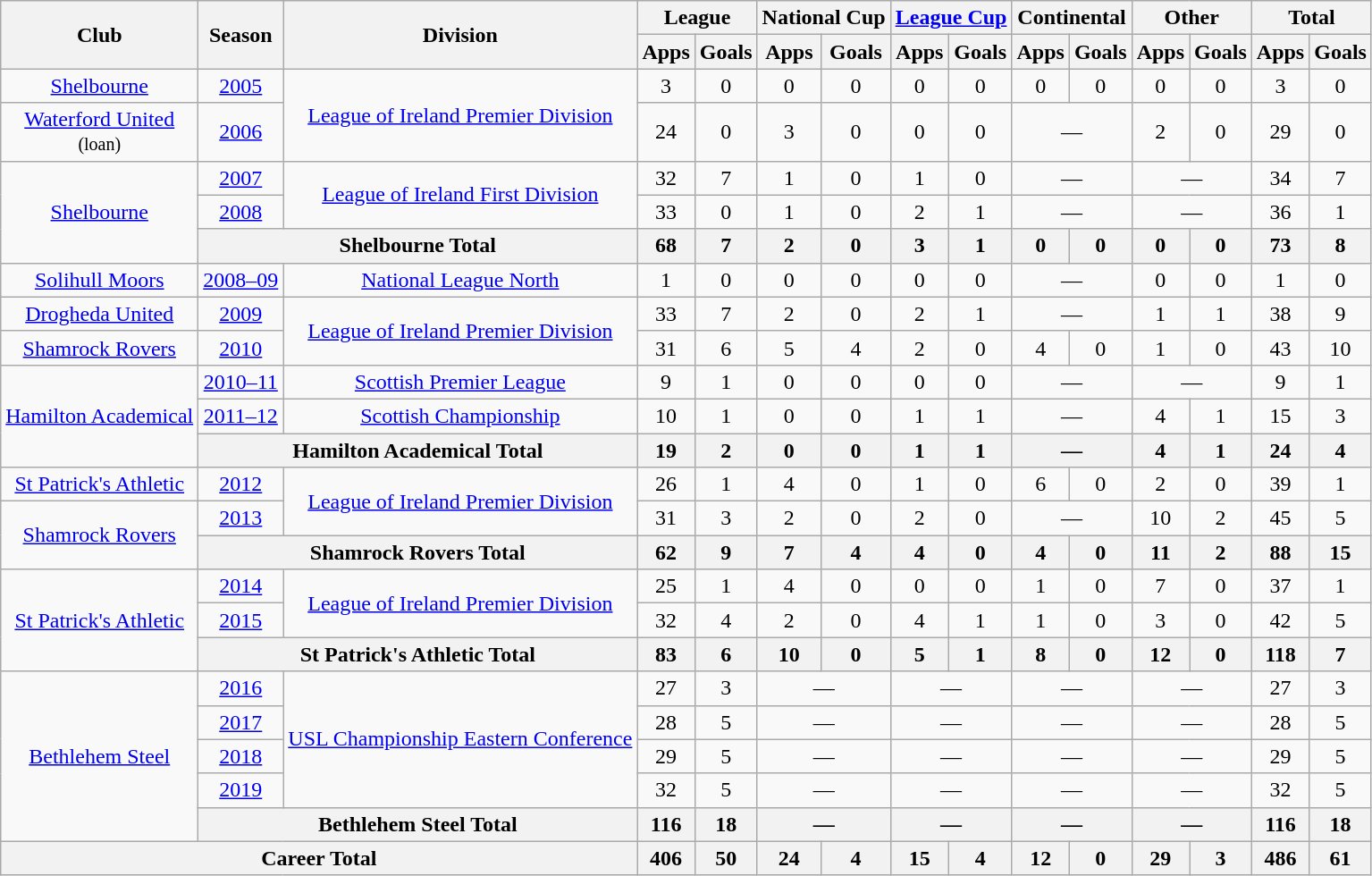<table class="wikitable" style="text-align: center;">
<tr>
<th rowspan="2">Club</th>
<th rowspan="2">Season</th>
<th rowspan="2">Division</th>
<th colspan="2">League</th>
<th colspan="2">National Cup</th>
<th colspan="2"><a href='#'>League Cup</a></th>
<th colspan="2">Continental</th>
<th colspan="2">Other</th>
<th colspan="2">Total</th>
</tr>
<tr>
<th>Apps</th>
<th>Goals</th>
<th>Apps</th>
<th>Goals</th>
<th>Apps</th>
<th>Goals</th>
<th>Apps</th>
<th>Goals</th>
<th>Apps</th>
<th>Goals</th>
<th>Apps</th>
<th>Goals</th>
</tr>
<tr>
<td><a href='#'>Shelbourne</a></td>
<td><a href='#'>2005</a></td>
<td rowspan="2"><a href='#'>League of Ireland Premier Division</a></td>
<td>3</td>
<td>0</td>
<td>0</td>
<td>0</td>
<td>0</td>
<td>0</td>
<td>0</td>
<td>0</td>
<td>0</td>
<td>0</td>
<td>3</td>
<td>0</td>
</tr>
<tr>
<td><a href='#'>Waterford United</a> <br> <small>(loan)</small></td>
<td><a href='#'>2006</a></td>
<td>24</td>
<td>0</td>
<td>3</td>
<td>0</td>
<td>0</td>
<td>0</td>
<td colspan="2">—</td>
<td>2</td>
<td>0</td>
<td>29</td>
<td>0</td>
</tr>
<tr>
<td rowspan="3"><a href='#'>Shelbourne</a></td>
<td><a href='#'>2007</a></td>
<td rowspan="2"><a href='#'>League of Ireland First Division</a></td>
<td>32</td>
<td>7</td>
<td>1</td>
<td>0</td>
<td>1</td>
<td>0</td>
<td colspan="2">—</td>
<td colspan="2">—</td>
<td>34</td>
<td>7</td>
</tr>
<tr>
<td><a href='#'>2008</a></td>
<td>33</td>
<td>0</td>
<td>1</td>
<td>0</td>
<td>2</td>
<td>1</td>
<td colspan="2">—</td>
<td colspan="2">—</td>
<td>36</td>
<td>1</td>
</tr>
<tr>
<th colspan="2">Shelbourne Total</th>
<th>68</th>
<th>7</th>
<th>2</th>
<th>0</th>
<th>3</th>
<th>1</th>
<th>0</th>
<th>0</th>
<th>0</th>
<th>0</th>
<th>73</th>
<th>8</th>
</tr>
<tr>
<td><a href='#'>Solihull Moors</a></td>
<td><a href='#'>2008–09</a></td>
<td><a href='#'>National League North</a></td>
<td>1</td>
<td>0</td>
<td>0</td>
<td>0</td>
<td>0</td>
<td>0</td>
<td colspan="2">—</td>
<td>0</td>
<td>0</td>
<td>1</td>
<td>0</td>
</tr>
<tr>
<td><a href='#'>Drogheda United</a></td>
<td><a href='#'>2009</a></td>
<td rowspan="2"><a href='#'>League of Ireland Premier Division</a></td>
<td>33</td>
<td>7</td>
<td>2</td>
<td>0</td>
<td>2</td>
<td>1</td>
<td colspan="2">—</td>
<td>1</td>
<td>1</td>
<td>38</td>
<td>9</td>
</tr>
<tr>
<td><a href='#'>Shamrock Rovers</a></td>
<td><a href='#'>2010</a></td>
<td>31</td>
<td>6</td>
<td>5</td>
<td>4</td>
<td>2</td>
<td>0</td>
<td>4</td>
<td>0</td>
<td>1</td>
<td>0</td>
<td>43</td>
<td>10</td>
</tr>
<tr>
<td rowspan="3"><a href='#'>Hamilton Academical</a></td>
<td><a href='#'>2010–11</a></td>
<td><a href='#'>Scottish Premier League</a></td>
<td>9</td>
<td>1</td>
<td>0</td>
<td>0</td>
<td>0</td>
<td>0</td>
<td colspan="2">—</td>
<td colspan="2">—</td>
<td>9</td>
<td>1</td>
</tr>
<tr>
<td><a href='#'>2011–12</a></td>
<td><a href='#'>Scottish Championship</a></td>
<td>10</td>
<td>1</td>
<td>0</td>
<td>0</td>
<td>1</td>
<td>1</td>
<td colspan="2">—</td>
<td>4</td>
<td>1</td>
<td>15</td>
<td>3</td>
</tr>
<tr>
<th colspan="2">Hamilton Academical Total</th>
<th>19</th>
<th>2</th>
<th>0</th>
<th>0</th>
<th>1</th>
<th>1</th>
<th colspan="2">—</th>
<th>4</th>
<th>1</th>
<th>24</th>
<th>4</th>
</tr>
<tr>
<td><a href='#'>St Patrick's Athletic</a></td>
<td><a href='#'>2012</a></td>
<td rowspan="2"><a href='#'>League of Ireland Premier Division</a></td>
<td>26</td>
<td>1</td>
<td>4</td>
<td>0</td>
<td>1</td>
<td>0</td>
<td>6</td>
<td>0</td>
<td>2</td>
<td>0</td>
<td>39</td>
<td>1</td>
</tr>
<tr>
<td rowspan="2"><a href='#'>Shamrock Rovers</a></td>
<td><a href='#'>2013</a></td>
<td>31</td>
<td>3</td>
<td>2</td>
<td>0</td>
<td>2</td>
<td>0</td>
<td colspan="2">—</td>
<td>10</td>
<td>2</td>
<td>45</td>
<td>5</td>
</tr>
<tr>
<th colspan="2">Shamrock Rovers Total</th>
<th>62</th>
<th>9</th>
<th>7</th>
<th>4</th>
<th>4</th>
<th>0</th>
<th>4</th>
<th>0</th>
<th>11</th>
<th>2</th>
<th>88</th>
<th>15</th>
</tr>
<tr>
<td rowspan="3"><a href='#'>St Patrick's Athletic</a></td>
<td><a href='#'>2014</a></td>
<td rowspan="2"><a href='#'>League of Ireland Premier Division</a></td>
<td>25</td>
<td>1</td>
<td>4</td>
<td>0</td>
<td>0</td>
<td>0</td>
<td>1</td>
<td>0</td>
<td>7</td>
<td>0</td>
<td>37</td>
<td>1</td>
</tr>
<tr>
<td><a href='#'>2015</a></td>
<td>32</td>
<td>4</td>
<td>2</td>
<td>0</td>
<td>4</td>
<td>1</td>
<td>1</td>
<td>0</td>
<td>3</td>
<td>0</td>
<td>42</td>
<td>5</td>
</tr>
<tr>
<th colspan="2">St Patrick's Athletic Total</th>
<th>83</th>
<th>6</th>
<th>10</th>
<th>0</th>
<th>5</th>
<th>1</th>
<th>8</th>
<th>0</th>
<th>12</th>
<th>0</th>
<th>118</th>
<th>7</th>
</tr>
<tr>
<td rowspan="5"><a href='#'>Bethlehem Steel</a></td>
<td><a href='#'>2016</a></td>
<td rowspan="4"><a href='#'>USL Championship Eastern Conference</a></td>
<td>27</td>
<td>3</td>
<td colspan="2">—</td>
<td colspan="2">—</td>
<td colspan="2">—</td>
<td colspan="2">—</td>
<td>27</td>
<td>3</td>
</tr>
<tr>
<td><a href='#'>2017</a></td>
<td>28</td>
<td>5</td>
<td colspan="2">—</td>
<td colspan="2">—</td>
<td colspan="2">—</td>
<td colspan="2">—</td>
<td>28</td>
<td>5</td>
</tr>
<tr>
<td><a href='#'>2018</a></td>
<td>29</td>
<td>5</td>
<td colspan="2">—</td>
<td colspan="2">—</td>
<td colspan="2">—</td>
<td colspan="2">—</td>
<td>29</td>
<td>5</td>
</tr>
<tr>
<td><a href='#'>2019</a></td>
<td>32</td>
<td>5</td>
<td colspan="2">—</td>
<td colspan="2">—</td>
<td colspan="2">—</td>
<td colspan="2">—</td>
<td>32</td>
<td>5</td>
</tr>
<tr>
<th colspan="2">Bethlehem Steel Total</th>
<th>116</th>
<th>18</th>
<th colspan="2">—</th>
<th colspan="2">—</th>
<th colspan="2">—</th>
<th colspan="2">—</th>
<th>116</th>
<th>18</th>
</tr>
<tr>
<th colspan="3">Career Total</th>
<th>406</th>
<th>50</th>
<th>24</th>
<th>4</th>
<th>15</th>
<th>4</th>
<th>12</th>
<th>0</th>
<th>29</th>
<th>3</th>
<th>486</th>
<th>61</th>
</tr>
</table>
